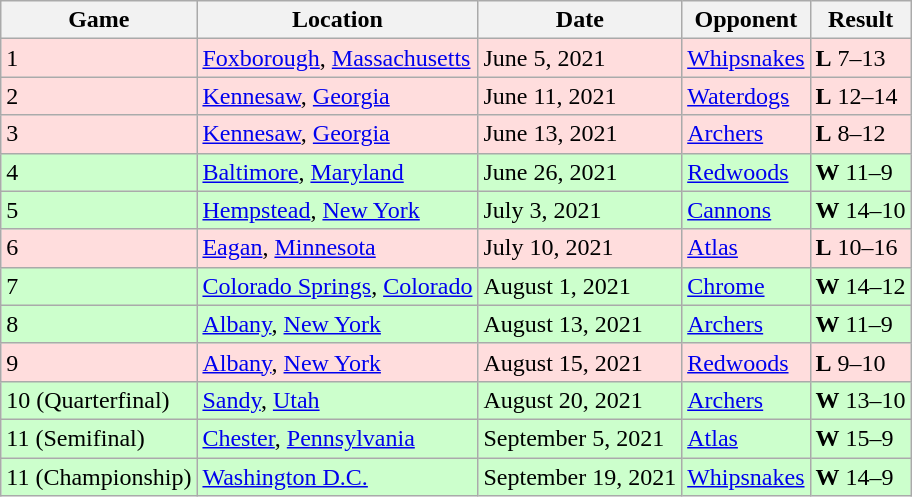<table class="wikitable">
<tr>
<th>Game</th>
<th>Location</th>
<th>Date</th>
<th>Opponent</th>
<th>Result</th>
</tr>
<tr bgcolor="#FFDDDD">
<td>1</td>
<td><a href='#'>Foxborough</a>, <a href='#'>Massachusetts</a></td>
<td>June 5, 2021</td>
<td><a href='#'>Whipsnakes</a></td>
<td><strong>L</strong> 7–13</td>
</tr>
<tr bgcolor="#FFDDDD">
<td>2</td>
<td><a href='#'>Kennesaw</a>, <a href='#'>Georgia</a></td>
<td>June 11, 2021</td>
<td><a href='#'>Waterdogs</a></td>
<td><strong>L</strong> 12–14</td>
</tr>
<tr bgcolor="#FFDDDD">
<td>3</td>
<td><a href='#'>Kennesaw</a>, <a href='#'>Georgia</a></td>
<td>June 13, 2021</td>
<td><a href='#'>Archers</a></td>
<td><strong>L</strong> 8–12</td>
</tr>
<tr bgcolor="#CCFFCC">
<td>4</td>
<td><a href='#'>Baltimore</a>, <a href='#'>Maryland</a></td>
<td>June 26, 2021</td>
<td><a href='#'>Redwoods</a></td>
<td><strong>W</strong> 11–9</td>
</tr>
<tr bgcolor="#CCFFCC">
<td>5</td>
<td><a href='#'>Hempstead</a>, <a href='#'>New York</a></td>
<td>July 3, 2021</td>
<td><a href='#'>Cannons</a></td>
<td><strong>W</strong> 14–10</td>
</tr>
<tr bgcolor="#FFDDDD">
<td>6</td>
<td><a href='#'>Eagan</a>, <a href='#'>Minnesota</a></td>
<td>July 10, 2021</td>
<td><a href='#'>Atlas</a></td>
<td><strong>L</strong> 10–16</td>
</tr>
<tr bgcolor="#CCFFCC">
<td>7</td>
<td><a href='#'>Colorado Springs</a>, <a href='#'>Colorado</a></td>
<td>August 1, 2021</td>
<td><a href='#'>Chrome</a></td>
<td><strong>W</strong> 14–12</td>
</tr>
<tr bgcolor="#CCFFCC">
<td>8</td>
<td><a href='#'>Albany</a>, <a href='#'>New York</a></td>
<td>August 13, 2021</td>
<td><a href='#'>Archers</a></td>
<td><strong>W</strong> 11–9</td>
</tr>
<tr bgcolor="#FFDDDD">
<td>9</td>
<td><a href='#'>Albany</a>, <a href='#'>New York</a></td>
<td>August 15, 2021</td>
<td><a href='#'>Redwoods</a></td>
<td><strong>L</strong> 9–10</td>
</tr>
<tr bgcolor="#CCFFCC">
<td>10 (Quarterfinal)</td>
<td><a href='#'>Sandy</a>, <a href='#'>Utah</a></td>
<td>August 20, 2021</td>
<td><a href='#'>Archers</a></td>
<td><strong>W</strong> 13–10</td>
</tr>
<tr bgcolor="#CCFFCC">
<td>11 (Semifinal)</td>
<td><a href='#'>Chester</a>, <a href='#'>Pennsylvania</a></td>
<td>September 5, 2021</td>
<td><a href='#'>Atlas</a></td>
<td><strong>W</strong> 15–9</td>
</tr>
<tr bgcolor="#CCFFCC">
<td>11 (Championship)</td>
<td><a href='#'>Washington D.C.</a></td>
<td>September 19, 2021</td>
<td><a href='#'>Whipsnakes</a></td>
<td><strong>W</strong> 14–9</td>
</tr>
</table>
